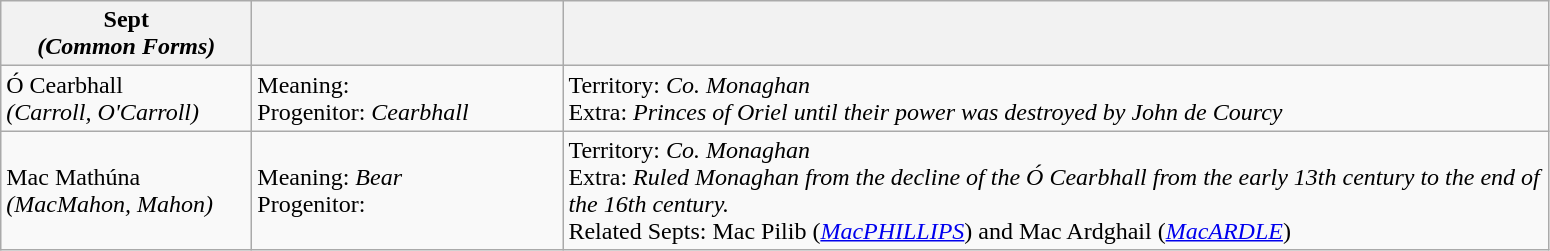<table class="wikitable">
<tr>
<th width="160"><strong>Sept</strong><br><strong><em>(Common Forms)</em></strong></th>
<th width="200"></th>
<th width="650"></th>
</tr>
<tr>
<td>Ó Cearbhall<br><em>(Carroll, O'Carroll)</em></td>
<td>Meaning:<br>Progenitor:  <em>Cearbhall</em></td>
<td>Territory: <em>Co. Monaghan</em><br>Extra: <em>Princes of Oriel until their power was destroyed by John de Courcy</em></td>
</tr>
<tr>
<td>Mac Mathúna<br><em>(MacMahon, Mahon)</em></td>
<td>Meaning: <em>Bear</em><br>Progenitor:</td>
<td>Territory: <em>Co. Monaghan</em><br>Extra: <em>Ruled Monaghan from the decline of the Ó Cearbhall from the early 13th century to the end of the 16th century.</em><br>Related Septs: Mac Pilib (<em><a href='#'>MacPHILLIPS</a></em>) and Mac Ardghail (<em><a href='#'>MacARDLE</a></em>)</td>
</tr>
</table>
